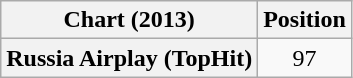<table class="wikitable plainrowheaders" style="text-align:center;">
<tr>
<th scope="col">Chart (2013)</th>
<th scope="col">Position</th>
</tr>
<tr>
<th scope="row">Russia Airplay (TopHit)</th>
<td>97</td>
</tr>
</table>
